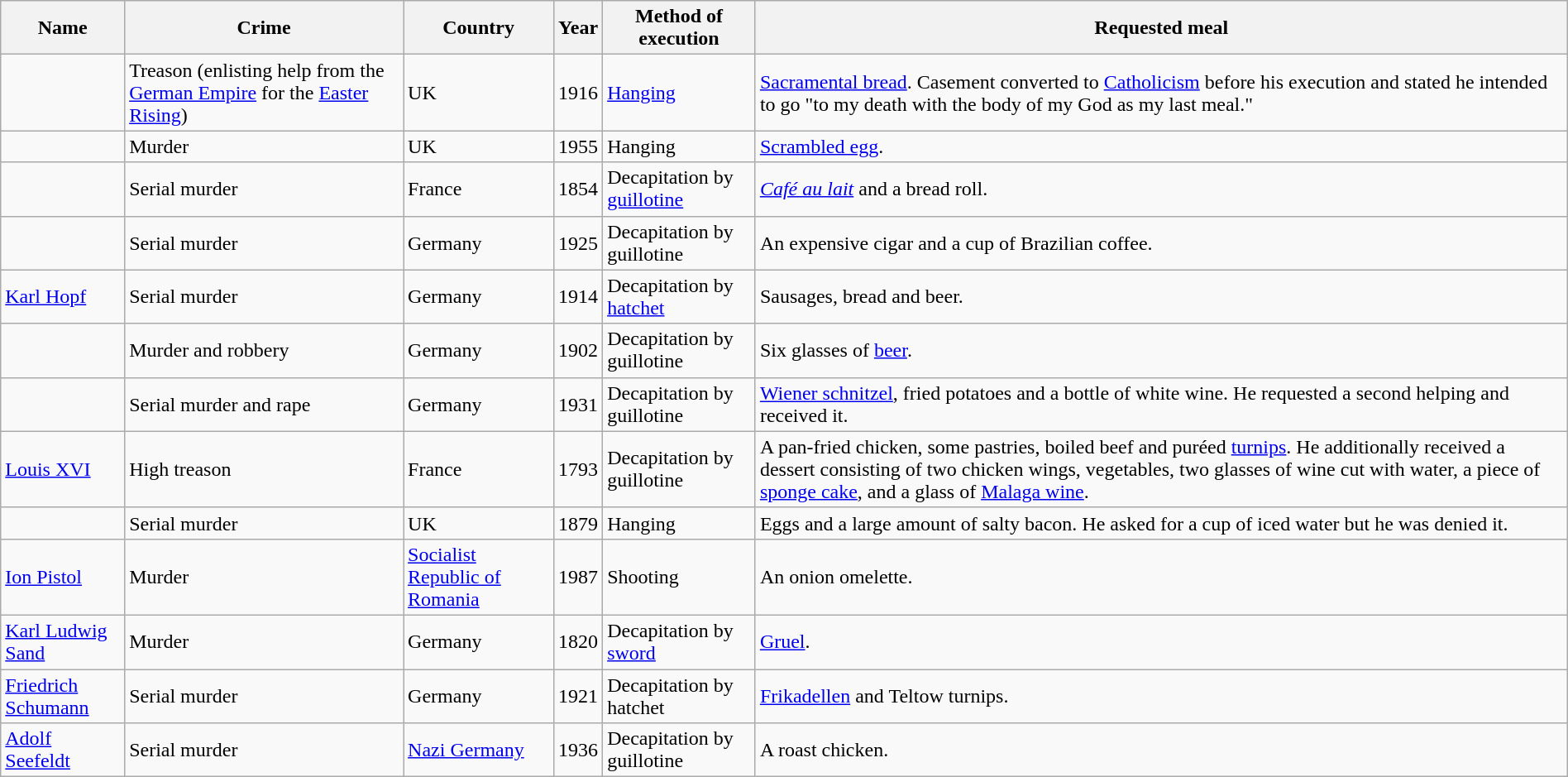<table class="wikitable sortable" style="width: 100%">
<tr>
<th>Name</th>
<th>Crime</th>
<th>Country</th>
<th>Year</th>
<th>Method of execution</th>
<th>Requested meal</th>
</tr>
<tr>
<td></td>
<td>Treason (enlisting help from the <a href='#'>German Empire</a> for the <a href='#'>Easter Rising</a>)</td>
<td>UK</td>
<td>1916</td>
<td><a href='#'>Hanging</a></td>
<td><a href='#'>Sacramental bread</a>. Casement converted to <a href='#'>Catholicism</a> before his execution and stated he intended to go "to my death with the body of my God as my last meal."</td>
</tr>
<tr>
<td></td>
<td>Murder</td>
<td>UK</td>
<td>1955</td>
<td>Hanging</td>
<td><a href='#'>Scrambled egg</a>.</td>
</tr>
<tr>
<td></td>
<td>Serial murder</td>
<td>France</td>
<td>1854</td>
<td>Decapitation by <a href='#'>guillotine</a></td>
<td><em><a href='#'>Café au lait</a></em> and a bread roll.</td>
</tr>
<tr>
<td></td>
<td>Serial murder</td>
<td>Germany</td>
<td>1925</td>
<td>Decapitation by guillotine</td>
<td>An expensive cigar and a cup of Brazilian coffee.</td>
</tr>
<tr>
<td><a href='#'>Karl Hopf</a></td>
<td>Serial murder</td>
<td>Germany</td>
<td>1914</td>
<td>Decapitation by <a href='#'>hatchet</a></td>
<td>Sausages, bread and beer.</td>
</tr>
<tr>
<td></td>
<td>Murder and robbery</td>
<td>Germany</td>
<td>1902</td>
<td>Decapitation by guillotine</td>
<td>Six glasses of <a href='#'>beer</a>.</td>
</tr>
<tr>
<td></td>
<td>Serial murder and rape</td>
<td>Germany</td>
<td>1931</td>
<td>Decapitation by guillotine</td>
<td><a href='#'>Wiener schnitzel</a>, fried potatoes and a bottle of white wine. He requested a second helping and received it.</td>
</tr>
<tr>
<td><a href='#'>Louis XVI</a></td>
<td>High treason</td>
<td>France</td>
<td>1793</td>
<td>Decapitation by guillotine</td>
<td>A pan-fried chicken, some pastries, boiled beef and puréed <a href='#'>turnips</a>. He additionally received a dessert consisting of two chicken wings, vegetables, two glasses of wine cut with water, a piece of <a href='#'>sponge cake</a>, and a glass of <a href='#'>Malaga wine</a>.</td>
</tr>
<tr>
<td></td>
<td>Serial murder</td>
<td>UK</td>
<td>1879</td>
<td>Hanging</td>
<td>Eggs and a large amount of salty bacon. He asked for a cup of iced water but he was denied it.</td>
</tr>
<tr>
<td><a href='#'>Ion Pistol</a></td>
<td>Murder</td>
<td><a href='#'>Socialist Republic of Romania</a></td>
<td>1987</td>
<td>Shooting</td>
<td>An onion omelette.</td>
</tr>
<tr>
<td><a href='#'>Karl Ludwig Sand</a></td>
<td>Murder</td>
<td>Germany</td>
<td>1820</td>
<td>Decapitation by <a href='#'>sword</a></td>
<td><a href='#'>Gruel</a>.</td>
</tr>
<tr>
<td><a href='#'>Friedrich Schumann</a></td>
<td>Serial murder</td>
<td>Germany</td>
<td>1921</td>
<td>Decapitation by hatchet</td>
<td><a href='#'>Frikadellen</a> and Teltow turnips.</td>
</tr>
<tr>
<td><a href='#'>Adolf Seefeldt</a></td>
<td>Serial murder</td>
<td><a href='#'>Nazi Germany</a></td>
<td>1936</td>
<td>Decapitation by guillotine</td>
<td>A roast chicken.</td>
</tr>
</table>
